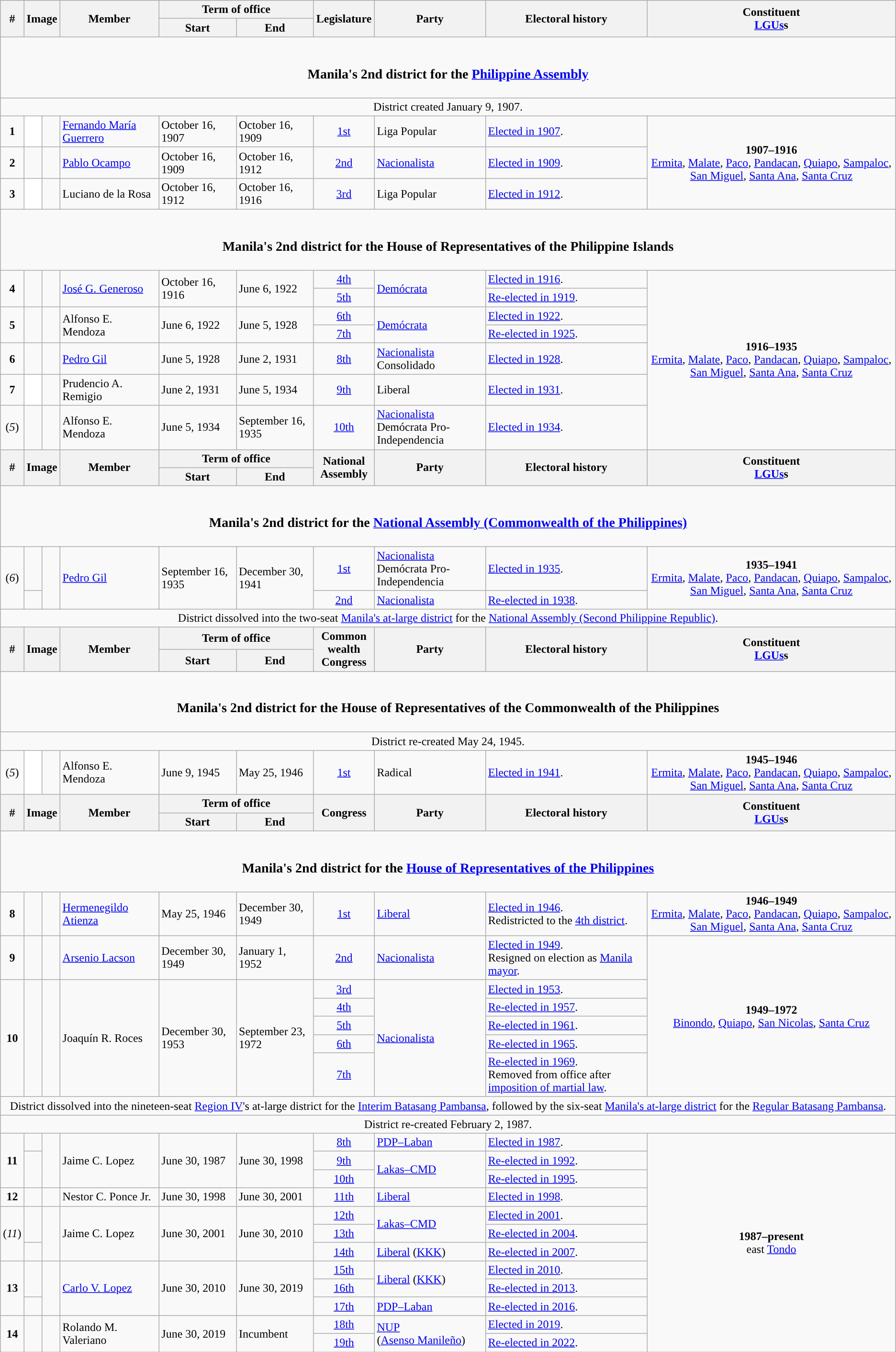<table class=wikitable>
<tr>
<th rowspan="2">#</th>
<th rowspan="2" colspan=2>Image</th>
<th rowspan="2">Member</th>
<th colspan=2>Term of office</th>
<th rowspan="2">Legislature</th>
<th rowspan="2">Party</th>
<th rowspan="2">Electoral history</th>
<th rowspan="2">Constituent<br><a href='#'>LGUs</a>s</th>
</tr>
<tr>
<th>Start</th>
<th>End</th>
</tr>
<tr>
<td colspan="10" style="text-align:center;"><br><h3>Manila's 2nd district for the <a href='#'>Philippine Assembly</a></h3></td>
</tr>
<tr>
<td colspan="10" style="text-align:center;">District created January 9, 1907.</td>
</tr>
<tr>
<td style="text-align:center;"><strong>1</strong></td>
<td style="background-color:#FFFFFF"></td>
<td></td>
<td><a href='#'>Fernando María Guerrero</a></td>
<td>October 16, 1907</td>
<td>October 16, 1909</td>
<td style="text-align:center;"><a href='#'>1st</a></td>
<td>Liga Popular</td>
<td><a href='#'>Elected in 1907</a>.</td>
<td rowspan="3" style="text-align:center;"><strong>1907–1916</strong><br><a href='#'>Ermita</a>, <a href='#'>Malate</a>, <a href='#'>Paco</a>, <a href='#'>Pandacan</a>, <a href='#'>Quiapo</a>, <a href='#'>Sampaloc</a>, <a href='#'>San Miguel</a>, <a href='#'>Santa Ana</a>, <a href='#'>Santa Cruz</a></td>
</tr>
<tr>
<td style="text-align:center;"><strong>2</strong></td>
<td style="color:inherit;background:"></td>
<td></td>
<td><a href='#'>Pablo Ocampo</a></td>
<td>October 16, 1909</td>
<td>October 16, 1912</td>
<td style="text-align:center;"><a href='#'>2nd</a></td>
<td><a href='#'>Nacionalista</a></td>
<td><a href='#'>Elected in 1909</a>.</td>
</tr>
<tr>
<td style="text-align:center;"><strong>3</strong></td>
<td style="background-color:#FFFFFF"></td>
<td></td>
<td>Luciano de la Rosa</td>
<td>October 16, 1912</td>
<td>October 16, 1916</td>
<td style="text-align:center;"><a href='#'>3rd</a></td>
<td>Liga Popular</td>
<td><a href='#'>Elected in 1912</a>.</td>
</tr>
<tr>
<td colspan="10" style="text-align:center;"><br><h3>Manila's 2nd district for the House of Representatives of the Philippine Islands</h3></td>
</tr>
<tr>
<td rowspan="2" style="text-align:center;"><strong>4</strong></td>
<td rowspan="2" style="color:inherit;background:"></td>
<td rowspan="2"></td>
<td rowspan="2"><a href='#'>José G. Generoso</a></td>
<td rowspan="2">October 16, 1916</td>
<td rowspan="2">June 6, 1922</td>
<td style="text-align:center;"><a href='#'>4th</a></td>
<td rowspan="2"><a href='#'>Demócrata</a></td>
<td><a href='#'>Elected in 1916</a>.</td>
<td rowspan="7" style="text-align:center;"><strong>1916–1935</strong><br><a href='#'>Ermita</a>, <a href='#'>Malate</a>, <a href='#'>Paco</a>, <a href='#'>Pandacan</a>, <a href='#'>Quiapo</a>, <a href='#'>Sampaloc</a>, <a href='#'>San Miguel</a>, <a href='#'>Santa Ana</a>, <a href='#'>Santa Cruz</a></td>
</tr>
<tr>
<td style="text-align:center;"><a href='#'>5th</a></td>
<td><a href='#'>Re-elected in 1919</a>.</td>
</tr>
<tr>
<td rowspan="2" style="text-align:center;"><strong>5</strong></td>
<td rowspan="2" style="color:inherit;background:"></td>
<td rowspan="2"></td>
<td rowspan="2">Alfonso E. Mendoza</td>
<td rowspan="2">June 6, 1922</td>
<td rowspan="2">June 5, 1928</td>
<td style="text-align:center;"><a href='#'>6th</a></td>
<td rowspan="2"><a href='#'>Demócrata</a></td>
<td><a href='#'>Elected in 1922</a>.</td>
</tr>
<tr>
<td style="text-align:center;"><a href='#'>7th</a></td>
<td><a href='#'>Re-elected in 1925</a>.</td>
</tr>
<tr>
<td style="text-align:center;"><strong>6</strong></td>
<td style="color:inherit;background:"></td>
<td></td>
<td><a href='#'>Pedro Gil</a></td>
<td>June 5, 1928</td>
<td>June 2, 1931</td>
<td style="text-align:center;"><a href='#'>8th</a></td>
<td><a href='#'>Nacionalista</a><br>Consolidado</td>
<td><a href='#'>Elected in 1928</a>.</td>
</tr>
<tr>
<td style="text-align:center;"><strong>7</strong></td>
<td style="background-color:#FFFFFF"></td>
<td></td>
<td>Prudencio A. Remigio</td>
<td>June 2, 1931</td>
<td>June 5, 1934</td>
<td style="text-align:center;"><a href='#'>9th</a></td>
<td>Liberal</td>
<td><a href='#'>Elected in 1931</a>.</td>
</tr>
<tr>
<td style="text-align:center;">(<em>5</em>)</td>
<td style="color:inherit;background:"></td>
<td></td>
<td>Alfonso E. Mendoza</td>
<td>June 5, 1934</td>
<td>September 16, 1935</td>
<td style="text-align:center;"><a href='#'>10th</a></td>
<td><a href='#'>Nacionalista</a><br>Demócrata Pro-Independencia</td>
<td><a href='#'>Elected in 1934</a>.</td>
</tr>
<tr>
<th rowspan="2">#</th>
<th rowspan="2" colspan=2>Image</th>
<th rowspan="2">Member</th>
<th colspan=2>Term of office</th>
<th rowspan="2">National<br>Assembly</th>
<th rowspan="2">Party</th>
<th rowspan="2">Electoral history</th>
<th rowspan="2">Constituent<br><a href='#'>LGUs</a>s</th>
</tr>
<tr>
<th>Start</th>
<th>End</th>
</tr>
<tr>
<td colspan="10" style="text-align:center;"><br><h3>Manila's 2nd district for the <a href='#'>National Assembly (Commonwealth of the Philippines)</a></h3></td>
</tr>
<tr>
<td rowspan="2" style="text-align:center;">(<em>6</em>)</td>
<td style="color:inherit;background:"></td>
<td rowspan="2"></td>
<td rowspan="2"><a href='#'>Pedro Gil</a></td>
<td rowspan="2">September 16, 1935</td>
<td rowspan="2">December 30, 1941</td>
<td style="text-align:center;"><a href='#'>1st</a></td>
<td><a href='#'>Nacionalista</a><br>Demócrata Pro-Independencia</td>
<td><a href='#'>Elected in 1935</a>.</td>
<td rowspan="2" style="text-align:center;"><strong>1935–1941</strong><br><a href='#'>Ermita</a>, <a href='#'>Malate</a>, <a href='#'>Paco</a>, <a href='#'>Pandacan</a>, <a href='#'>Quiapo</a>, <a href='#'>Sampaloc</a>, <a href='#'>San Miguel</a>, <a href='#'>Santa Ana</a>, <a href='#'>Santa Cruz</a></td>
</tr>
<tr>
<td style="color:inherit;background:"></td>
<td style="text-align:center;"><a href='#'>2nd</a></td>
<td><a href='#'>Nacionalista</a></td>
<td><a href='#'>Re-elected in 1938</a>.</td>
</tr>
<tr>
<td colspan="10" style="text-align:center;">District dissolved into the two-seat <a href='#'>Manila's at-large district</a> for the <a href='#'>National Assembly (Second Philippine Republic)</a>.</td>
</tr>
<tr>
<th rowspan="2">#</th>
<th rowspan="2" colspan=2>Image</th>
<th rowspan="2">Member</th>
<th colspan=2>Term of office</th>
<th rowspan="2">Common<br>wealth<br>Congress</th>
<th rowspan="2">Party</th>
<th rowspan="2">Electoral history</th>
<th rowspan="2">Constituent<br><a href='#'>LGUs</a>s</th>
</tr>
<tr>
<th>Start</th>
<th>End</th>
</tr>
<tr>
<td colspan="10" style="text-align:center;"><br><h3>Manila's 2nd district for the House of Representatives of the Commonwealth of the Philippines</h3></td>
</tr>
<tr>
<td colspan="10" style="text-align:center;">District re-created May 24, 1945.</td>
</tr>
<tr>
<td style="text-align:center;">(<em>5</em>)</td>
<td style="background-color:#FFFFFF"></td>
<td></td>
<td>Alfonso E. Mendoza</td>
<td>June 9, 1945</td>
<td>May 25, 1946</td>
<td style="text-align:center;"><a href='#'>1st</a></td>
<td>Radical</td>
<td><a href='#'>Elected in 1941</a>.</td>
<td style="text-align:center;"><strong>1945–1946</strong><br><a href='#'>Ermita</a>, <a href='#'>Malate</a>, <a href='#'>Paco</a>, <a href='#'>Pandacan</a>, <a href='#'>Quiapo</a>, <a href='#'>Sampaloc</a>, <a href='#'>San Miguel</a>, <a href='#'>Santa Ana</a>, <a href='#'>Santa Cruz</a></td>
</tr>
<tr>
<th rowspan="2">#</th>
<th rowspan="2" colspan=2>Image</th>
<th rowspan="2">Member</th>
<th colspan=2>Term of office</th>
<th rowspan="2">Congress</th>
<th rowspan="2">Party</th>
<th rowspan="2">Electoral history</th>
<th rowspan="2">Constituent<br><a href='#'>LGUs</a>s</th>
</tr>
<tr>
<th>Start</th>
<th>End</th>
</tr>
<tr>
<td colspan="10" style="text-align:center;"><br><h3>Manila's 2nd district for the <a href='#'>House of Representatives of the Philippines</a></h3></td>
</tr>
<tr>
<td style="text-align:center;"><strong>8</strong></td>
<td style="color:inherit;background:"></td>
<td></td>
<td><a href='#'>Hermenegildo Atienza</a></td>
<td>May 25, 1946</td>
<td>December 30, 1949</td>
<td style="text-align:center;"><a href='#'>1st</a></td>
<td><a href='#'>Liberal</a></td>
<td><a href='#'>Elected in 1946</a>.<br>Redistricted to the <a href='#'>4th district</a>.</td>
<td style="text-align:center;"><strong>1946–1949</strong><br><a href='#'>Ermita</a>, <a href='#'>Malate</a>, <a href='#'>Paco</a>, <a href='#'>Pandacan</a>, <a href='#'>Quiapo</a>, <a href='#'>Sampaloc</a>, <a href='#'>San Miguel</a>, <a href='#'>Santa Ana</a>, <a href='#'>Santa Cruz</a></td>
</tr>
<tr>
<td style="text-align:center;"><strong>9</strong></td>
<td style="color:inherit;background:"></td>
<td></td>
<td><a href='#'>Arsenio Lacson</a></td>
<td>December 30, 1949</td>
<td>January 1, 1952</td>
<td style="text-align:center;"><a href='#'>2nd</a></td>
<td><a href='#'>Nacionalista</a></td>
<td><a href='#'>Elected in 1949</a>.<br>Resigned on election as <a href='#'>Manila mayor</a>.</td>
<td rowspan="6" style="text-align:center;"><strong>1949–1972</strong><br><a href='#'>Binondo</a>, <a href='#'>Quiapo</a>, <a href='#'>San Nicolas</a>, <a href='#'>Santa Cruz</a></td>
</tr>
<tr>
<td rowspan="5" style="text-align:center;"><strong>10</strong></td>
<td rowspan="5" style="color:inherit;background:"></td>
<td rowspan="5"></td>
<td rowspan="5">Joaquín R. Roces</td>
<td rowspan="5">December 30, 1953</td>
<td rowspan="5">September 23, 1972</td>
<td style="text-align:center;"><a href='#'>3rd</a></td>
<td rowspan="5"><a href='#'>Nacionalista</a></td>
<td><a href='#'>Elected in 1953</a>.</td>
</tr>
<tr>
<td style="text-align:center;"><a href='#'>4th</a></td>
<td><a href='#'>Re-elected in 1957</a>.</td>
</tr>
<tr>
<td style="text-align:center;"><a href='#'>5th</a></td>
<td><a href='#'>Re-elected in 1961</a>.</td>
</tr>
<tr>
<td style="text-align:center;"><a href='#'>6th</a></td>
<td><a href='#'>Re-elected in 1965</a>.</td>
</tr>
<tr>
<td style="text-align:center;"><a href='#'>7th</a></td>
<td><a href='#'>Re-elected in 1969</a>.<br>Removed from office after <a href='#'>imposition of martial law</a>.</td>
</tr>
<tr>
<td colspan="10" style="text-align:center;">District dissolved into the nineteen-seat <a href='#'>Region IV</a>'s at-large district for the <a href='#'>Interim Batasang Pambansa</a>, followed by the six-seat <a href='#'>Manila's at-large district</a> for the <a href='#'>Regular Batasang Pambansa</a>.</td>
</tr>
<tr>
<td colspan="10" style="text-align:center;">District re-created February 2, 1987.</td>
</tr>
<tr>
<td rowspan="3" style="text-align:center;"><strong>11</strong></td>
<td style="color:inherit;background:"></td>
<td rowspan="3"></td>
<td rowspan="3">Jaime C. Lopez</td>
<td rowspan="3">June 30, 1987</td>
<td rowspan="3">June 30, 1998</td>
<td style="text-align:center;"><a href='#'>8th</a></td>
<td><a href='#'>PDP–Laban</a></td>
<td><a href='#'>Elected in 1987</a>.</td>
<td rowspan="12" style="text-align:center;"><strong>1987–present</strong><br>east <a href='#'>Tondo</a></td>
</tr>
<tr>
<td rowspan="2" style="color:inherit;background:"></td>
<td style="text-align:center;"><a href='#'>9th</a></td>
<td rowspan="2"><a href='#'>Lakas–CMD</a></td>
<td><a href='#'>Re-elected in 1992</a>.</td>
</tr>
<tr>
<td style="text-align:center;"><a href='#'>10th</a></td>
<td><a href='#'>Re-elected in 1995</a>.</td>
</tr>
<tr>
<td style="text-align:center;"><strong>12</strong></td>
<td style="color:inherit;background:"></td>
<td></td>
<td>Nestor C. Ponce Jr.</td>
<td>June 30, 1998</td>
<td>June 30, 2001</td>
<td style="text-align:center;"><a href='#'>11th</a></td>
<td><a href='#'>Liberal</a></td>
<td><a href='#'>Elected in 1998</a>.</td>
</tr>
<tr>
<td rowspan="3" style="text-align:center;">(<em>11</em>)</td>
<td rowspan="2" style="color:inherit;background:"></td>
<td rowspan="3"></td>
<td rowspan="3">Jaime C. Lopez</td>
<td rowspan="3">June 30, 2001</td>
<td rowspan="3">June 30, 2010</td>
<td style="text-align:center;"><a href='#'>12th</a></td>
<td rowspan="2"><a href='#'>Lakas–CMD</a></td>
<td><a href='#'>Elected in 2001</a>.</td>
</tr>
<tr>
<td style="text-align:center;"><a href='#'>13th</a></td>
<td><a href='#'>Re-elected in 2004</a>.</td>
</tr>
<tr>
<td style="color:inherit;background:"></td>
<td style="text-align:center;"><a href='#'>14th</a></td>
<td><a href='#'>Liberal</a> (<a href='#'>KKK</a>)</td>
<td><a href='#'>Re-elected in 2007</a>.</td>
</tr>
<tr>
<td rowspan="3" style="text-align:center;"><strong>13</strong></td>
<td rowspan="2" style="color:inherit;background:"></td>
<td rowspan="3"></td>
<td rowspan="3"><a href='#'>Carlo V. Lopez</a></td>
<td rowspan="3">June 30, 2010</td>
<td rowspan="3">June 30, 2019</td>
<td style="text-align:center;"><a href='#'>15th</a></td>
<td rowspan="2"><a href='#'>Liberal</a> (<a href='#'>KKK</a>)</td>
<td><a href='#'>Elected in 2010</a>.</td>
</tr>
<tr>
<td style="text-align:center;"><a href='#'>16th</a></td>
<td><a href='#'>Re-elected in 2013</a>.</td>
</tr>
<tr>
<td style="color:inherit;background:"></td>
<td style="text-align:center;"><a href='#'>17th</a></td>
<td><a href='#'>PDP–Laban</a></td>
<td><a href='#'>Re-elected in 2016</a>.</td>
</tr>
<tr>
<td rowspan="2" style="text-align:center;"><strong>14</strong></td>
<td rowspan="2" style="color:inherit;background:"></td>
<td rowspan="2"></td>
<td rowspan="3">Rolando M. Valeriano</td>
<td rowspan="2">June 30, 2019</td>
<td rowspan="2">Incumbent</td>
<td style="text-align:center;"><a href='#'>18th</a></td>
<td rowspan="2"><a href='#'>NUP</a><br>(<a href='#'>Asenso Manileño</a>)</td>
<td><a href='#'>Elected in 2019</a>.</td>
</tr>
<tr>
<td style="text-align:center;"><a href='#'>19th</a></td>
<td><a href='#'>Re-elected in 2022</a>.</td>
</tr>
</table>
